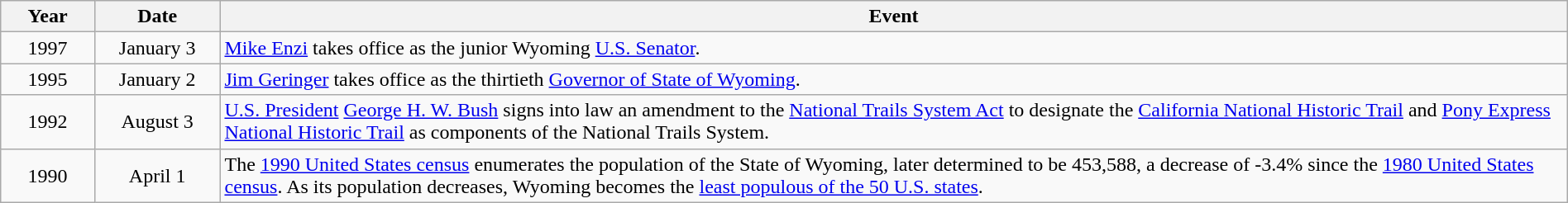<table class="wikitable" style="width:100%;">
<tr>
<th style="width:6%">Year</th>
<th style="width:8%">Date</th>
<th style="width:86%">Event</th>
</tr>
<tr>
<td align=center rowspan=1>1997</td>
<td align=center>January 3</td>
<td><a href='#'>Mike Enzi</a> takes office as the junior Wyoming <a href='#'>U.S. Senator</a>.</td>
</tr>
<tr>
<td align=center rowspan=1>1995</td>
<td align=center>January 2</td>
<td><a href='#'>Jim Geringer</a> takes office as the thirtieth <a href='#'>Governor of State of Wyoming</a>.</td>
</tr>
<tr>
<td align=center rowspan=1>1992</td>
<td align=center>August 3</td>
<td><a href='#'>U.S. President</a> <a href='#'>George H. W. Bush</a> signs into law an amendment to the <a href='#'>National Trails System Act</a> to designate the <a href='#'>California National Historic Trail</a> and <a href='#'>Pony Express National Historic Trail</a> as components of the National Trails System.</td>
</tr>
<tr>
<td align=center rowspan=1>1990</td>
<td align=center>April 1</td>
<td>The <a href='#'>1990 United States census</a> enumerates the population of the State of Wyoming, later determined to be 453,588, a decrease of -3.4% since the <a href='#'>1980 United States census</a>.  As its population decreases, Wyoming becomes the <a href='#'>least populous of the 50 U.S. states</a>.</td>
</tr>
</table>
